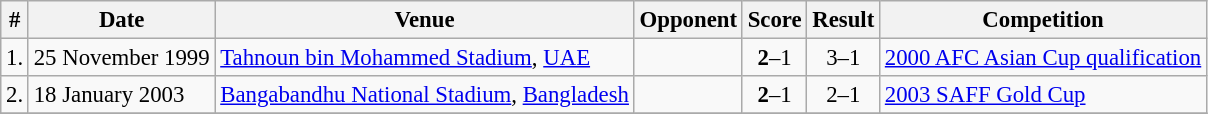<table class="wikitable" style="font-size:95%">
<tr>
<th>#</th>
<th>Date</th>
<th>Venue</th>
<th>Opponent</th>
<th>Score</th>
<th>Result</th>
<th>Competition</th>
</tr>
<tr>
<td>1.</td>
<td>25 November 1999</td>
<td><a href='#'>Tahnoun bin Mohammed Stadium</a>, <a href='#'>UAE</a></td>
<td></td>
<td style="text-align:center;"><strong>2</strong>–1</td>
<td style="text-align:center;">3–1</td>
<td><a href='#'>2000 AFC Asian Cup qualification</a></td>
</tr>
<tr>
<td>2.</td>
<td>18 January 2003</td>
<td><a href='#'>Bangabandhu National Stadium</a>, <a href='#'>Bangladesh</a></td>
<td></td>
<td style="text-align:center;"><strong>2</strong>–1</td>
<td style="text-align:center;">2–1</td>
<td><a href='#'>2003 SAFF Gold Cup</a></td>
</tr>
<tr>
</tr>
</table>
